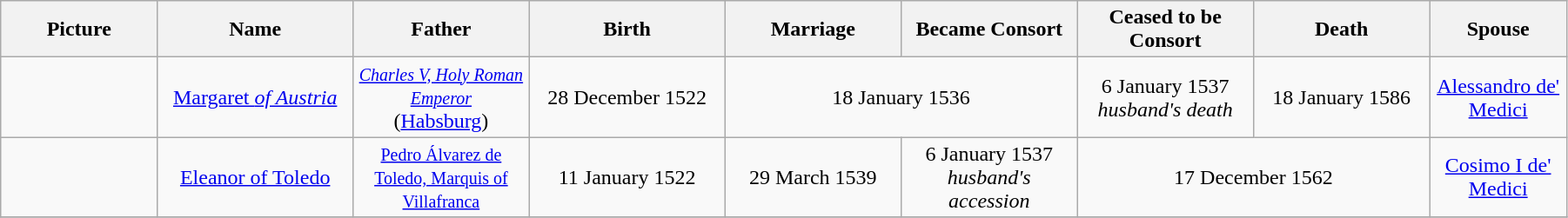<table width=95% class="wikitable">
<tr>
<th width = "8%">Picture</th>
<th width = "10%">Name</th>
<th width = "9%">Father</th>
<th width = "10%">Birth</th>
<th width = "9%">Marriage</th>
<th width = "9%">Became Consort</th>
<th width = "9%">Ceased to be Consort</th>
<th width = "9%">Death</th>
<th width = "7%">Spouse</th>
</tr>
<tr>
<td align="center"></td>
<td align="center"><a href='#'>Margaret <em>of Austria</em></a></td>
<td align="center"><small><em><a href='#'>Charles V, Holy Roman Emperor</a></em></small><br>(<a href='#'>Habsburg</a>)</td>
<td align="center">28 December 1522</td>
<td align="center" colspan="2">18 January 1536</td>
<td align="center">6 January 1537<br><em>husband's death</em></td>
<td align="center">18 January 1586</td>
<td align="center"><a href='#'>Alessandro de' Medici</a></td>
</tr>
<tr>
<td align="center"></td>
<td align="center"><a href='#'>Eleanor of Toledo</a></td>
<td align="center"><small><a href='#'>Pedro Álvarez de Toledo, Marquis of Villafranca</a></small></td>
<td align="center">11 January 1522</td>
<td align="center">29 March 1539</td>
<td align="center">6 January 1537<br><em>husband's accession</em></td>
<td align="center" colspan="2">17 December 1562</td>
<td align="center"><a href='#'>Cosimo I de' Medici</a></td>
</tr>
<tr>
</tr>
</table>
